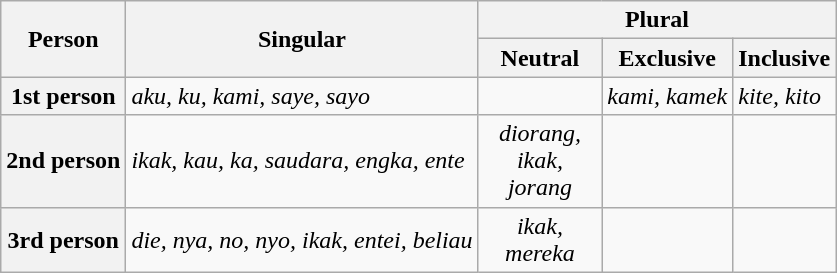<table class="wikitable">
<tr>
<th rowspan="2">Person</th>
<th rowspan="2">Singular</th>
<th colspan="3">Plural</th>
</tr>
<tr>
<th width="75">Neutral</th>
<th>Exclusive</th>
<th>Inclusive</th>
</tr>
<tr>
<th>1st person</th>
<td><em>aku, ku, kami, saye, sayo</em></td>
<td align="center"></td>
<td><em>kami, kamek</em></td>
<td><em>kite, kito</em></td>
</tr>
<tr>
<th>2nd person</th>
<td><em>ikak, kau, ka, saudara, engka, ente</em></td>
<td align="center"><em>diorang, ikak, jorang</em></td>
<td></td>
<td></td>
</tr>
<tr>
<th>3rd person</th>
<td><em>die, nya, no, nyo, ikak, entei, beliau</em></td>
<td align="center"><em>ikak, mereka</em></td>
<td></td>
<td></td>
</tr>
</table>
